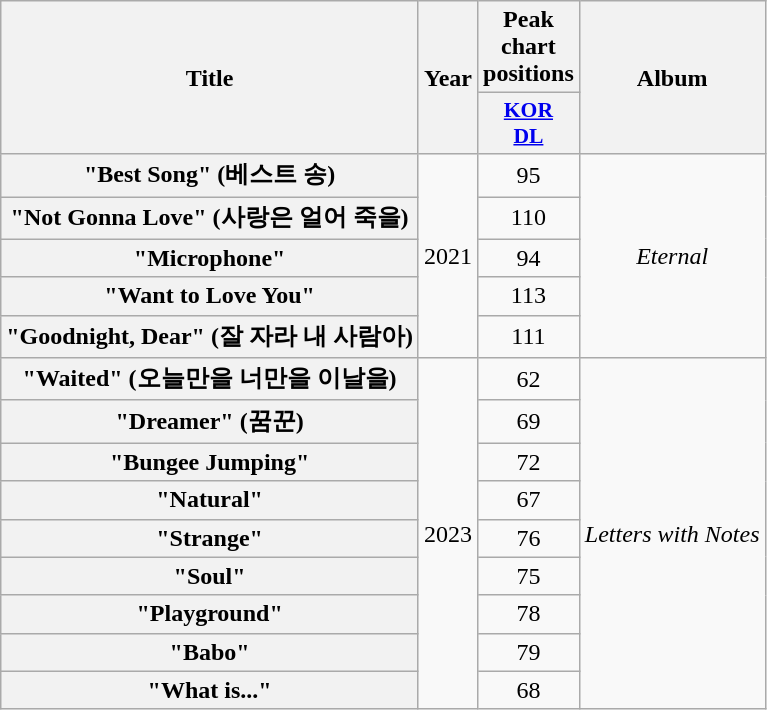<table class="wikitable plainrowheaders" style="text-align:center">
<tr>
<th scope="col" rowspan="2">Title</th>
<th scope="col" rowspan="2">Year</th>
<th scope="col">Peak chart positions</th>
<th scope="col" rowspan="2">Album</th>
</tr>
<tr>
<th scope="col" style="width:3em;font-size:90%"><a href='#'>KOR<br>DL</a><br></th>
</tr>
<tr>
<th scope="row">"Best Song" (베스트 송)</th>
<td rowspan="5">2021</td>
<td>95</td>
<td rowspan="5"><em> Eternal</em></td>
</tr>
<tr>
<th scope="row">"Not Gonna Love" (사랑은 얼어 죽을)</th>
<td>110</td>
</tr>
<tr>
<th scope="row">"Microphone"</th>
<td>94</td>
</tr>
<tr>
<th scope="row">"Want to Love You"</th>
<td>113</td>
</tr>
<tr>
<th scope="row">"Goodnight, Dear" (잘 자라 내 사람아)</th>
<td>111</td>
</tr>
<tr>
<th scope="row">"Waited" (오늘만을 너만을 이날을)</th>
<td rowspan="9">2023</td>
<td>62</td>
<td rowspan="9"><em>Letters with Notes</em></td>
</tr>
<tr>
<th scope="row">"Dreamer" (꿈꾼)</th>
<td>69</td>
</tr>
<tr>
<th scope="row">"Bungee Jumping"</th>
<td>72</td>
</tr>
<tr>
<th scope="row">"Natural"</th>
<td>67</td>
</tr>
<tr>
<th scope="row">"Strange"</th>
<td>76</td>
</tr>
<tr>
<th scope="row">"Soul"</th>
<td>75</td>
</tr>
<tr>
<th scope="row">"Playground"</th>
<td>78</td>
</tr>
<tr>
<th scope="row">"Babo"</th>
<td>79</td>
</tr>
<tr>
<th scope="row">"What is..."</th>
<td>68</td>
</tr>
</table>
